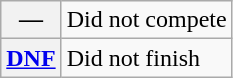<table class="wikitable">
<tr>
<th scope="row">—</th>
<td>Did not compete</td>
</tr>
<tr>
<th scope="row"><a href='#'>DNF</a></th>
<td>Did not finish</td>
</tr>
</table>
